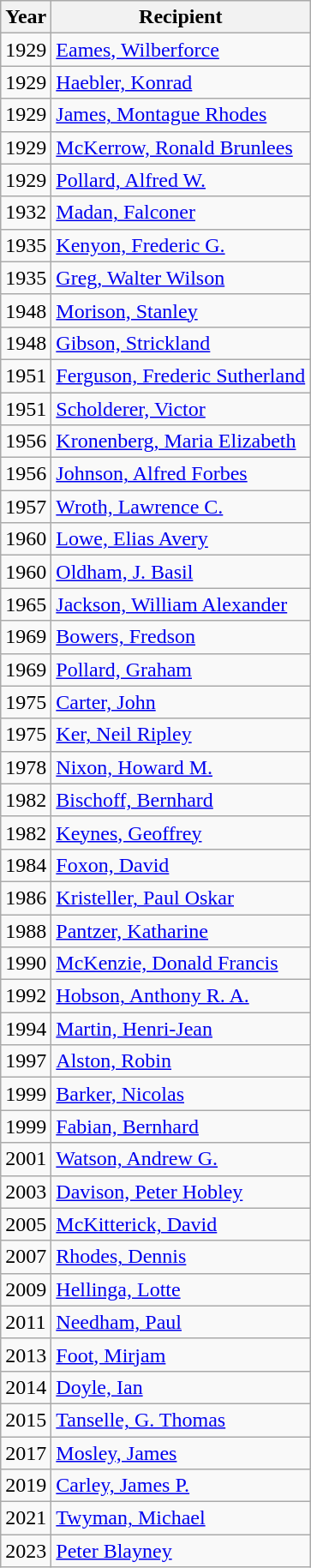<table class="wikitable sortable collapsible">
<tr>
<th>Year</th>
<th>Recipient</th>
</tr>
<tr>
<td>1929</td>
<td><a href='#'>Eames, Wilberforce</a></td>
</tr>
<tr>
<td>1929</td>
<td><a href='#'>Haebler, Konrad</a></td>
</tr>
<tr>
<td>1929</td>
<td><a href='#'>James, Montague Rhodes</a></td>
</tr>
<tr>
<td>1929</td>
<td><a href='#'>McKerrow, Ronald Brunlees</a></td>
</tr>
<tr>
<td>1929</td>
<td><a href='#'>Pollard, Alfred W.</a></td>
</tr>
<tr>
<td>1932</td>
<td><a href='#'>Madan, Falconer</a></td>
</tr>
<tr>
<td>1935</td>
<td><a href='#'>Kenyon, Frederic G.</a></td>
</tr>
<tr>
<td>1935</td>
<td><a href='#'>Greg, Walter Wilson</a></td>
</tr>
<tr>
<td>1948</td>
<td><a href='#'>Morison, Stanley</a></td>
</tr>
<tr>
<td>1948</td>
<td><a href='#'>Gibson, Strickland</a></td>
</tr>
<tr>
<td>1951</td>
<td><a href='#'>Ferguson, Frederic Sutherland</a></td>
</tr>
<tr>
<td>1951</td>
<td><a href='#'>Scholderer, Victor</a></td>
</tr>
<tr>
<td>1956</td>
<td><a href='#'>Kronenberg, Maria Elizabeth</a></td>
</tr>
<tr>
<td>1956</td>
<td><a href='#'>Johnson, Alfred Forbes</a></td>
</tr>
<tr>
<td>1957</td>
<td><a href='#'>Wroth, Lawrence C.</a></td>
</tr>
<tr>
<td>1960</td>
<td><a href='#'>Lowe, Elias Avery</a></td>
</tr>
<tr>
<td>1960</td>
<td><a href='#'>Oldham, J. Basil</a></td>
</tr>
<tr>
<td>1965</td>
<td><a href='#'>Jackson, William Alexander</a></td>
</tr>
<tr>
<td>1969</td>
<td><a href='#'>Bowers, Fredson</a></td>
</tr>
<tr>
<td>1969</td>
<td><a href='#'>Pollard, Graham</a></td>
</tr>
<tr>
<td>1975</td>
<td><a href='#'>Carter, John</a></td>
</tr>
<tr>
<td>1975</td>
<td><a href='#'>Ker, Neil Ripley</a></td>
</tr>
<tr>
<td>1978</td>
<td><a href='#'>Nixon, Howard M.</a></td>
</tr>
<tr>
<td>1982</td>
<td><a href='#'>Bischoff, Bernhard</a></td>
</tr>
<tr>
<td>1982</td>
<td><a href='#'>Keynes, Geoffrey</a></td>
</tr>
<tr>
<td>1984</td>
<td><a href='#'>Foxon, David</a></td>
</tr>
<tr>
<td>1986</td>
<td><a href='#'>Kristeller, Paul Oskar</a></td>
</tr>
<tr>
<td>1988</td>
<td><a href='#'>Pantzer, Katharine</a></td>
</tr>
<tr>
<td>1990</td>
<td><a href='#'>McKenzie, Donald Francis</a></td>
</tr>
<tr>
<td>1992</td>
<td><a href='#'>Hobson, Anthony R. A.</a></td>
</tr>
<tr>
<td>1994</td>
<td><a href='#'>Martin, Henri-Jean</a></td>
</tr>
<tr>
<td>1997</td>
<td><a href='#'>Alston, Robin</a></td>
</tr>
<tr>
<td>1999</td>
<td><a href='#'>Barker, Nicolas</a></td>
</tr>
<tr>
<td>1999</td>
<td><a href='#'>Fabian, Bernhard</a></td>
</tr>
<tr>
<td>2001</td>
<td><a href='#'>Watson, Andrew G.</a></td>
</tr>
<tr>
<td>2003</td>
<td><a href='#'>Davison, Peter Hobley</a></td>
</tr>
<tr>
<td>2005</td>
<td><a href='#'>McKitterick, David</a></td>
</tr>
<tr>
<td>2007</td>
<td><a href='#'>Rhodes, Dennis</a></td>
</tr>
<tr>
<td>2009</td>
<td><a href='#'>Hellinga, Lotte</a></td>
</tr>
<tr>
<td>2011</td>
<td><a href='#'>Needham, Paul</a></td>
</tr>
<tr>
<td>2013</td>
<td><a href='#'>Foot, Mirjam</a></td>
</tr>
<tr>
<td>2014</td>
<td><a href='#'>Doyle, Ian</a></td>
</tr>
<tr>
<td>2015</td>
<td><a href='#'>Tanselle, G. Thomas</a></td>
</tr>
<tr>
<td>2017</td>
<td><a href='#'>Mosley, James</a></td>
</tr>
<tr>
<td>2019</td>
<td><a href='#'>Carley, James P.</a></td>
</tr>
<tr>
<td>2021</td>
<td><a href='#'>Twyman, Michael</a></td>
</tr>
<tr>
<td>2023</td>
<td><a href='#'>Peter Blayney</a></td>
</tr>
</table>
